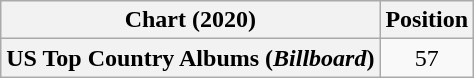<table class="wikitable sortable plainrowheaders" style="text-align:center">
<tr>
<th scope="col">Chart (2020)</th>
<th scope="col">Position</th>
</tr>
<tr>
<th scope="row">US Top Country Albums (<em>Billboard</em>)</th>
<td>57</td>
</tr>
</table>
